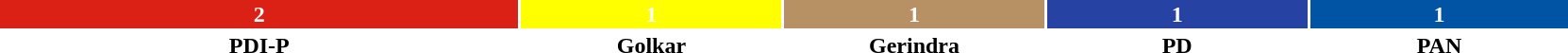<table style="width:88%; text-align:center;">
<tr style="color:white;">
<td style="background:#DB2016; width:33.3%;"><strong>2</strong></td>
<td style="background:#FFFF00; width:16.7%;"><strong>1</strong></td>
<td style="background:#B79164; width:16.7%;"><strong>1</strong></td>
<td style="background:#2643A3; width:16.7%;"><strong>1</strong></td>
<td style="background:#0054A3; width:16.7%;"><strong>1</strong></td>
</tr>
<tr>
<td><span><strong>PDI-P</strong></span></td>
<td><span><strong>Golkar</strong></span></td>
<td><span><strong>Gerindra</strong></span></td>
<td><span><strong>PD</strong></span></td>
<td><span><strong>PAN</strong></span></td>
</tr>
</table>
